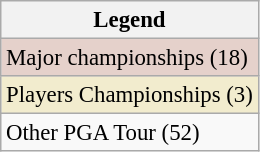<table class="wikitable" style="font-size:95%;">
<tr>
<th>Legend</th>
</tr>
<tr style="background:#e5d1cb;">
<td>Major championships (18)</td>
</tr>
<tr style="background:#f2ecce;">
<td>Players Championships (3)</td>
</tr>
<tr>
<td>Other PGA Tour (52)</td>
</tr>
</table>
